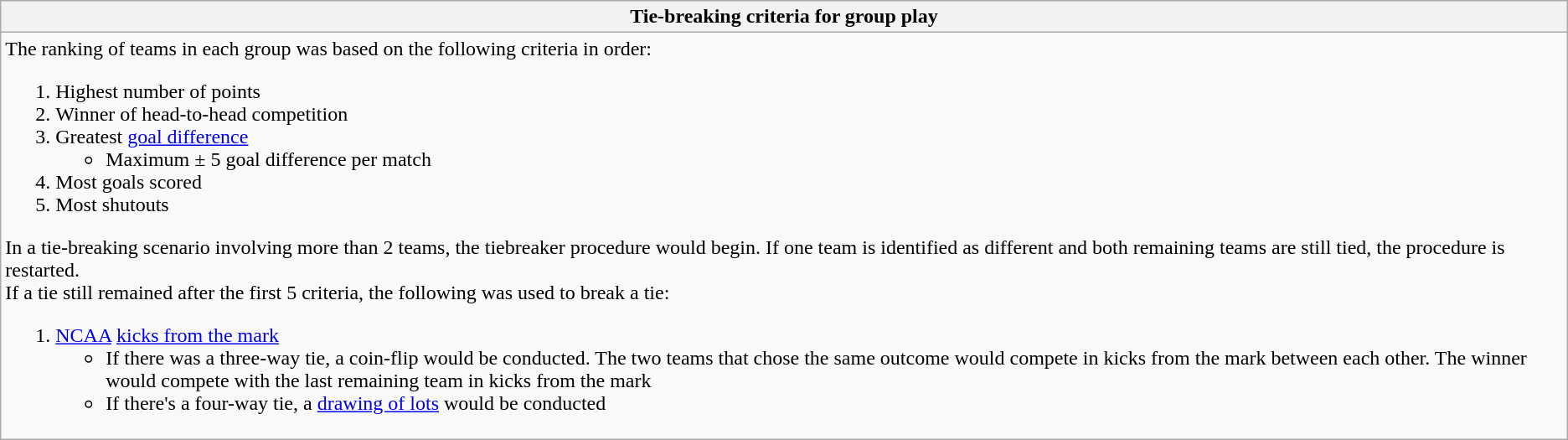<table class="wikitable mw-collapsible mw-collapsed">
<tr>
<th>Tie-breaking criteria for group play</th>
</tr>
<tr>
<td>The ranking of teams in each group was based on the following criteria in order:<br><ol><li>Highest number of points</li><li>Winner of head-to-head competition</li><li>Greatest <a href='#'>goal difference</a><ul><li>Maximum ± 5 goal difference per match</li></ul></li><li>Most goals scored</li><li>Most shutouts</li></ol>In a tie-breaking scenario involving more than 2 teams, the tiebreaker procedure would begin. If one team is identified as different and both remaining teams are still tied, the procedure is restarted.<br>If a tie still remained after the first 5 criteria, the following was used to break a tie:<ol><li><a href='#'>NCAA</a> <a href='#'>kicks from the mark</a><ul><li>If there was a three-way tie, a coin-flip would be conducted. The two teams that chose the same outcome would compete in kicks from the mark between each other. The winner would compete with the last remaining team in kicks from the mark</li><li>If there's a four-way tie, a <a href='#'>drawing of lots</a> would be conducted</li></ul></li></ol></td>
</tr>
</table>
